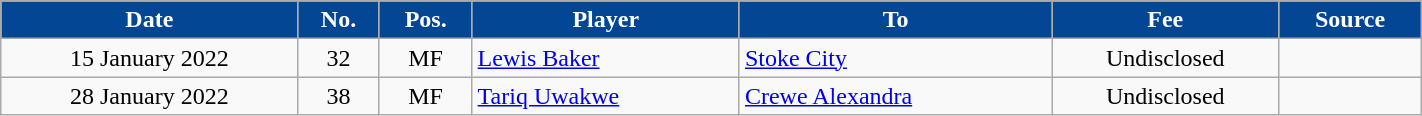<table class="wikitable sortable" style="text-align:center;width:75%;">
<tr>
<th scope="col" style="background-color:#034694;color:#FFFFFF">Date</th>
<th scope="col" style="background-color:#034694;color:#FFFFFF">No.</th>
<th scope="col" style="background-color:#034694;color:#FFFFFF">Pos.</th>
<th scope="col" style="background-color:#034694;color:#FFFFFF">Player</th>
<th scope="col" style="background-color:#034694;color:#FFFFFF">To</th>
<th scope="col" style="background-color:#034694;color:#FFFFFF" data-sort-type="currency">Fee</th>
<th scope="col" class="unsortable" style="background-color:#034694;color:#FFFFFF">Source</th>
</tr>
<tr>
<td>15 January 2022</td>
<td>32</td>
<td>MF</td>
<td align=left> <a href='#'>Lewis Baker</a></td>
<td align=left> <a href='#'>Stoke City</a></td>
<td>Undisclosed</td>
<td></td>
</tr>
<tr>
<td>28 January 2022</td>
<td>38</td>
<td>MF</td>
<td align=left> <a href='#'>Tariq Uwakwe</a></td>
<td align=left> <a href='#'>Crewe Alexandra</a></td>
<td>Undisclosed</td>
<td></td>
</tr>
</table>
